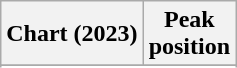<table class="wikitable sortable plainrowheaders">
<tr>
<th scope="col">Chart (2023)</th>
<th scope="col">Peak<br>position</th>
</tr>
<tr>
</tr>
<tr>
</tr>
<tr>
</tr>
</table>
